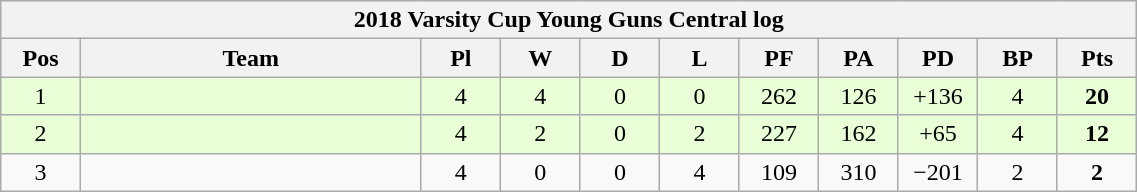<table class="wikitable" style="text-align:center; font-size:100%; width:60%;">
<tr>
<th colspan="100%" cellpadding="0" cellspacing="0"><strong>2018 Varsity Cup Young Guns Central log</strong></th>
</tr>
<tr>
<th style="width:7%;">Pos</th>
<th style="width:30%;">Team</th>
<th style="width:7%;">Pl</th>
<th style="width:7%;">W</th>
<th style="width:7%;">D</th>
<th style="width:7%;">L</th>
<th style="width:7%;">PF</th>
<th style="width:7%;">PA</th>
<th style="width:7%;">PD</th>
<th style="width:7%;">BP</th>
<th style="width:7%;">Pts<br></th>
</tr>
<tr style="background:#E8FFD8;">
<td>1</td>
<td align=left></td>
<td>4</td>
<td>4</td>
<td>0</td>
<td>0</td>
<td>262</td>
<td>126</td>
<td>+136</td>
<td>4</td>
<td><strong>20</strong></td>
</tr>
<tr style="background:#E8FFD8;">
<td>2</td>
<td align=left></td>
<td>4</td>
<td>2</td>
<td>0</td>
<td>2</td>
<td>227</td>
<td>162</td>
<td>+65</td>
<td>4</td>
<td><strong>12</strong></td>
</tr>
<tr>
<td>3</td>
<td align=left></td>
<td>4</td>
<td>0</td>
<td>0</td>
<td>4</td>
<td>109</td>
<td>310</td>
<td>−201</td>
<td>2</td>
<td><strong>2</strong></td>
</tr>
</table>
